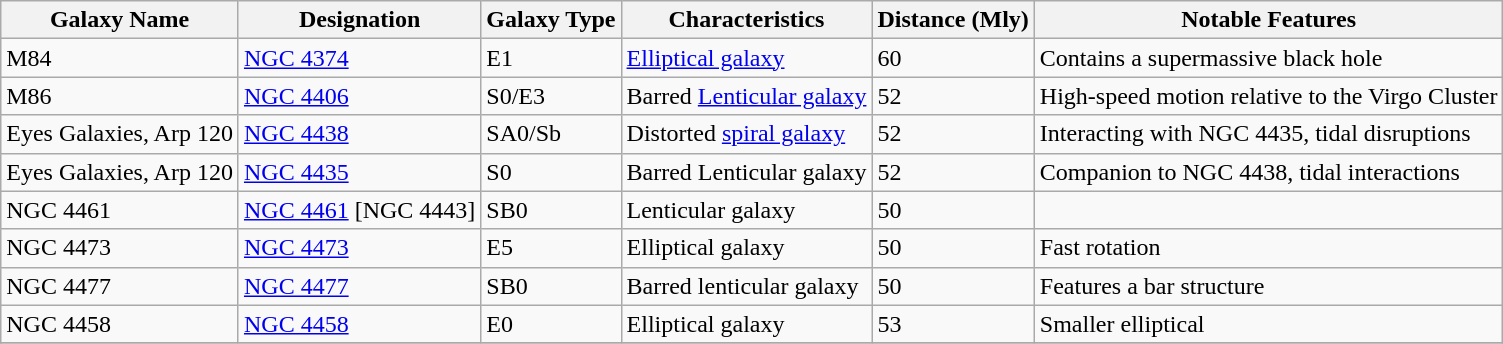<table class="wikitable">
<tr>
<th>Galaxy Name</th>
<th>Designation</th>
<th>Galaxy Type</th>
<th>Characteristics</th>
<th>Distance (Mly)</th>
<th>Notable Features</th>
</tr>
<tr>
<td>M84</td>
<td><a href='#'>NGC 4374</a></td>
<td>E1</td>
<td><a href='#'>Elliptical galaxy</a></td>
<td>60</td>
<td>Contains a supermassive black hole</td>
</tr>
<tr>
<td>M86</td>
<td><a href='#'>NGC 4406</a></td>
<td>S0/E3</td>
<td>Barred <a href='#'>Lenticular galaxy</a></td>
<td>52</td>
<td>High-speed motion relative to the Virgo Cluster</td>
</tr>
<tr>
<td>Eyes Galaxies, Arp 120</td>
<td><a href='#'>NGC 4438</a></td>
<td>SA0/Sb</td>
<td>Distorted <a href='#'>spiral galaxy</a></td>
<td>52</td>
<td>Interacting with NGC 4435, tidal disruptions</td>
</tr>
<tr>
<td>Eyes Galaxies, Arp 120</td>
<td><a href='#'>NGC 4435</a></td>
<td>S0</td>
<td>Barred Lenticular galaxy</td>
<td>52</td>
<td>Companion to NGC 4438, tidal interactions</td>
</tr>
<tr>
<td>NGC 4461</td>
<td><a href='#'>NGC 4461</a> [NGC 4443]</td>
<td>SB0</td>
<td>Lenticular galaxy</td>
<td>50</td>
<td></td>
</tr>
<tr>
<td>NGC 4473</td>
<td><a href='#'>NGC 4473</a></td>
<td>E5</td>
<td>Elliptical galaxy</td>
<td>50</td>
<td>Fast rotation</td>
</tr>
<tr>
<td>NGC 4477</td>
<td><a href='#'>NGC 4477</a></td>
<td>SB0</td>
<td>Barred lenticular galaxy</td>
<td>50</td>
<td>Features a bar structure</td>
</tr>
<tr>
<td>NGC 4458</td>
<td><a href='#'>NGC 4458</a></td>
<td>E0</td>
<td>Elliptical galaxy</td>
<td>53</td>
<td>Smaller elliptical</td>
</tr>
<tr>
</tr>
</table>
